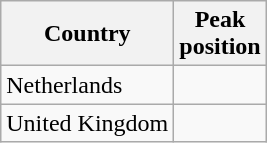<table class="wikitable">
<tr>
<th>Country</th>
<th>Peak<br>position</th>
</tr>
<tr>
<td>Netherlands</td>
<td></td>
</tr>
<tr>
<td>United Kingdom</td>
<td></td>
</tr>
</table>
